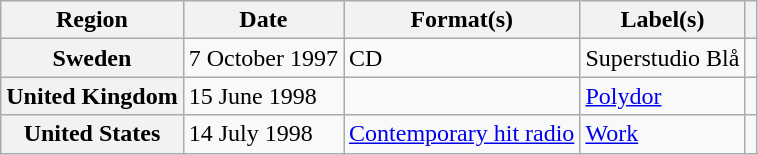<table class="wikitable plainrowheaders">
<tr>
<th scope="col">Region</th>
<th scope="col">Date</th>
<th scope="col">Format(s)</th>
<th scope="col">Label(s)</th>
<th scope="col"></th>
</tr>
<tr>
<th scope="row">Sweden</th>
<td>7 October 1997</td>
<td>CD</td>
<td>Superstudio Blå</td>
<td></td>
</tr>
<tr>
<th scope="row">United Kingdom</th>
<td>15 June 1998</td>
<td></td>
<td><a href='#'>Polydor</a></td>
<td></td>
</tr>
<tr>
<th scope="row">United States</th>
<td>14 July 1998</td>
<td><a href='#'>Contemporary hit radio</a></td>
<td><a href='#'>Work</a></td>
<td></td>
</tr>
</table>
